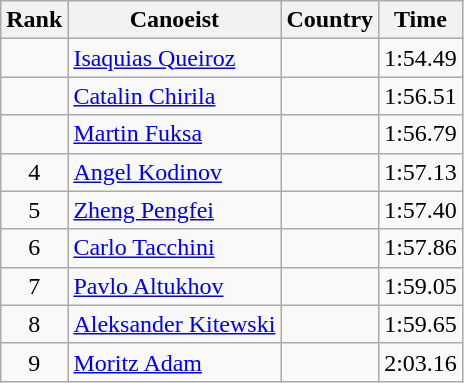<table class="wikitable" style="text-align:center">
<tr>
<th>Rank</th>
<th>Canoeist</th>
<th>Country</th>
<th>Time</th>
</tr>
<tr>
<td></td>
<td align="left"><a href='#'>Isaquias Queiroz</a></td>
<td align="left"></td>
<td>1:54.49</td>
</tr>
<tr>
<td></td>
<td align="left"><a href='#'>Catalin Chirila</a></td>
<td align="left"></td>
<td>1:56.51</td>
</tr>
<tr>
<td></td>
<td align="left"><a href='#'>Martin Fuksa</a></td>
<td align="left"></td>
<td>1:56.79</td>
</tr>
<tr>
<td>4</td>
<td align="left"><a href='#'>Angel Kodinov</a></td>
<td align="left"></td>
<td>1:57.13</td>
</tr>
<tr>
<td>5</td>
<td align="left"><a href='#'>Zheng Pengfei</a></td>
<td align="left"></td>
<td>1:57.40</td>
</tr>
<tr>
<td>6</td>
<td align="left"><a href='#'>Carlo Tacchini</a></td>
<td align="left"></td>
<td>1:57.86</td>
</tr>
<tr>
<td>7</td>
<td align="left"><a href='#'>Pavlo Altukhov</a></td>
<td align="left"></td>
<td>1:59.05</td>
</tr>
<tr>
<td>8</td>
<td align="left"><a href='#'>Aleksander Kitewski</a></td>
<td align="left"></td>
<td>1:59.65</td>
</tr>
<tr>
<td>9</td>
<td align="left"><a href='#'>Moritz Adam</a></td>
<td align="left"></td>
<td>2:03.16</td>
</tr>
</table>
